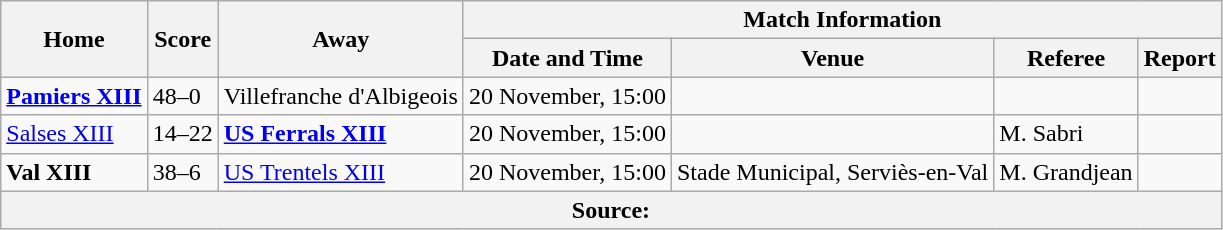<table class="wikitable defaultcenter col1left col3left">
<tr>
<th scope="col" rowspan=2>Home</th>
<th scope="col" rowspan=2>Score</th>
<th scope="col" rowspan=2>Away</th>
<th scope="col" colspan=4>Match Information</th>
</tr>
<tr>
<th scope="col">Date and Time</th>
<th scope="col">Venue</th>
<th scope="col">Referee</th>
<th scope="col">Report</th>
</tr>
<tr>
<td><strong><a href='#'>Pamiers XIII</a></strong></td>
<td>48–0</td>
<td>Villefranche d'Albigeois</td>
<td>20 November, 15:00</td>
<td></td>
<td></td>
<td></td>
</tr>
<tr>
<td><a href='#'>Salses XIII</a></td>
<td>14–22</td>
<td><strong><a href='#'>US Ferrals XIII</a></strong></td>
<td>20 November, 15:00</td>
<td></td>
<td>M. Sabri</td>
<td></td>
</tr>
<tr>
<td><strong>Val XIII</strong></td>
<td>38–6</td>
<td><a href='#'>US Trentels XIII</a></td>
<td>20 November, 15:00</td>
<td>Stade Municipal, Serviès-en-Val</td>
<td>M. Grandjean</td>
<td></td>
</tr>
<tr>
<th colspan=7>Source:</th>
</tr>
</table>
